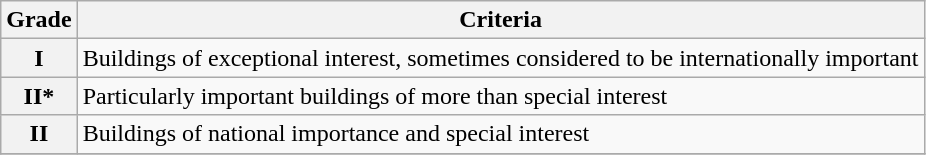<table class="wikitable" border="1">
<tr>
<th>Grade</th>
<th>Criteria</th>
</tr>
<tr>
<th>I</th>
<td>Buildings of exceptional interest, sometimes considered to be internationally important</td>
</tr>
<tr>
<th>II*</th>
<td>Particularly important buildings of more than special interest</td>
</tr>
<tr>
<th>II</th>
<td>Buildings of national importance and special interest</td>
</tr>
<tr>
</tr>
</table>
